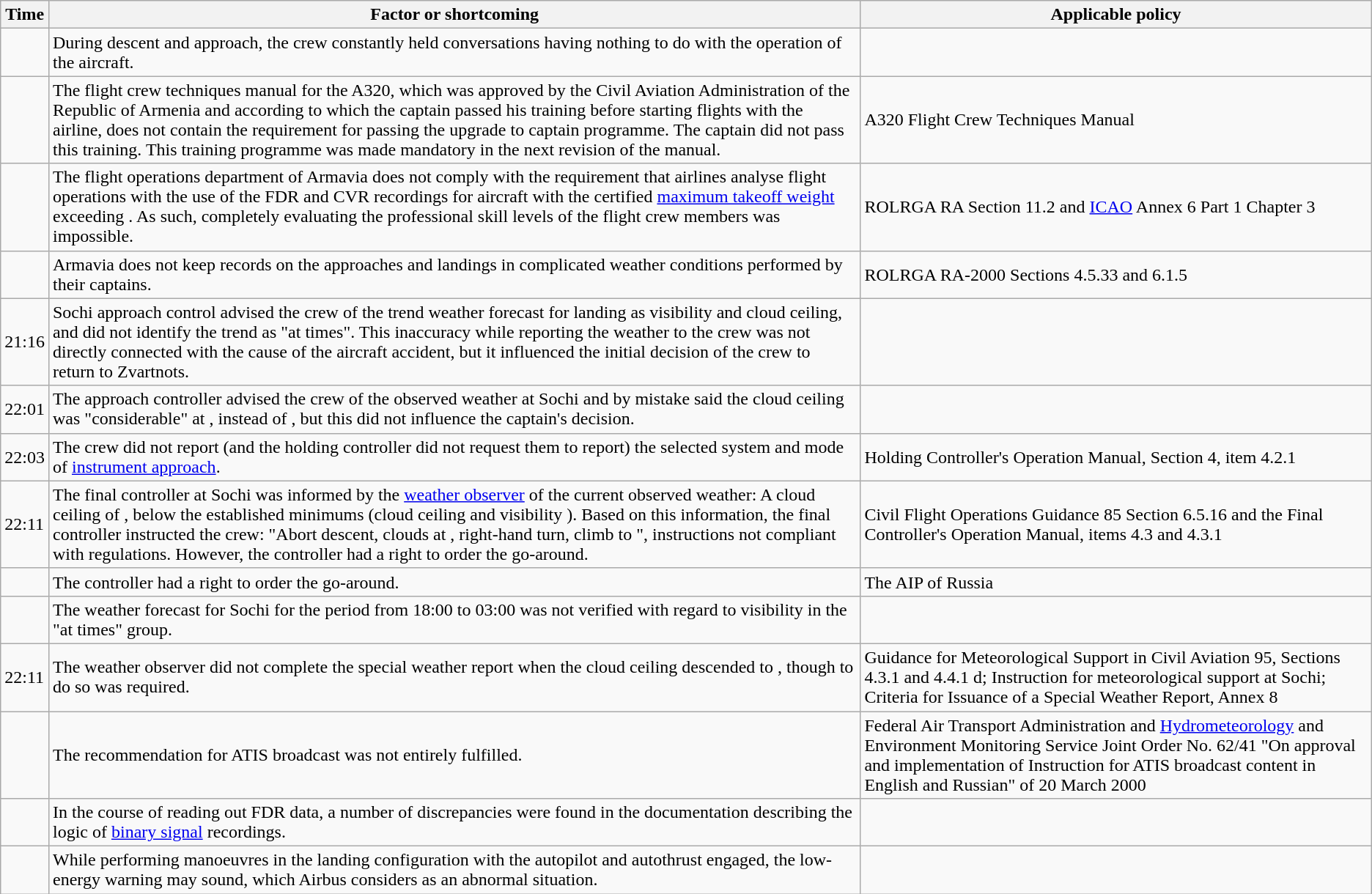<table class="wikitable" border="1">
<tr>
<th>Time</th>
<th>Factor or shortcoming</th>
<th>Applicable policy</th>
</tr>
<tr>
<td></td>
<td>During descent and approach, the crew constantly held conversations having nothing to do with the operation of the aircraft.</td>
<td></td>
</tr>
<tr>
<td></td>
<td>The flight crew techniques manual for the A320, which was approved by the Civil Aviation Administration of the Republic of Armenia and according to which the captain passed his training before starting flights with the airline, does not contain the requirement for passing the upgrade to captain programme. The captain did not pass this training. This training programme was made mandatory in the next revision of the manual.</td>
<td>A320 Flight Crew Techniques Manual</td>
</tr>
<tr>
<td></td>
<td>The flight operations department of Armavia does not comply with the requirement that airlines analyse flight operations with the use of the FDR and CVR recordings for aircraft with the certified <a href='#'>maximum takeoff weight</a> exceeding . As such, completely evaluating the professional skill levels of the flight crew members was impossible.</td>
<td>ROLRGA RA Section 11.2 and <a href='#'>ICAO</a> Annex 6 Part 1 Chapter 3</td>
</tr>
<tr>
<td></td>
<td>Armavia does not keep records on the approaches and landings in complicated weather conditions performed by their captains.</td>
<td>ROLRGA RA-2000 Sections 4.5.33 and 6.1.5</td>
</tr>
<tr>
<td>21:16</td>
<td>Sochi approach control advised the crew of the trend weather forecast for landing as  visibility and  cloud ceiling, and did not identify the trend as "at times". This inaccuracy while reporting the weather to the crew was not directly connected with the cause of the aircraft accident, but it influenced the initial decision of the crew to return to Zvartnots.</td>
<td></td>
</tr>
<tr>
<td>22:01</td>
<td>The approach controller advised the crew of the observed weather at Sochi and by mistake said the cloud ceiling was "considerable" at , instead of , but this did not influence the captain's decision.</td>
<td></td>
</tr>
<tr>
<td>22:03</td>
<td>The crew did not report (and the holding controller did not request them to report) the selected system and mode of <a href='#'>instrument approach</a>.</td>
<td>Holding Controller's Operation Manual, Section 4, item 4.2.1</td>
</tr>
<tr>
<td>22:11</td>
<td>The final controller at Sochi was informed by the <a href='#'>weather observer</a> of the current observed weather: A cloud ceiling of , below the established minimums (cloud ceiling  and visibility ). Based on this information, the final controller instructed the crew: "Abort descent, clouds at , right-hand turn, climb to ", instructions not compliant with regulations. However, the controller had a right to order the go-around.</td>
<td>Civil Flight Operations Guidance 85 Section 6.5.16 and the Final Controller's Operation Manual, items 4.3 and 4.3.1</td>
</tr>
<tr>
<td></td>
<td>The controller had a right to order the go-around.</td>
<td>The AIP of Russia</td>
</tr>
<tr>
<td></td>
<td>The weather forecast for Sochi for the period from 18:00 to 03:00 was not verified with regard to visibility in the "at times" group.</td>
<td></td>
</tr>
<tr>
<td>22:11</td>
<td>The weather observer did not complete the special weather report when the cloud ceiling descended to , though to do so was required.</td>
<td>Guidance for Meteorological Support in Civil Aviation 95, Sections 4.3.1 and 4.4.1 d; Instruction for meteorological support at Sochi; Criteria for Issuance of a Special Weather Report, Annex 8</td>
</tr>
<tr>
<td></td>
<td>The recommendation for ATIS broadcast was not entirely fulfilled.</td>
<td>Federal Air Transport Administration and <a href='#'>Hydrometeorology</a> and Environment Monitoring Service Joint Order No. 62/41 "On approval and implementation of Instruction for ATIS broadcast content in English and Russian" of 20 March 2000</td>
</tr>
<tr>
<td></td>
<td>In the course of reading out FDR data, a number of discrepancies were found in the documentation describing the logic of <a href='#'>binary signal</a> recordings.</td>
<td></td>
</tr>
<tr>
<td></td>
<td>While performing manoeuvres in the landing configuration with the autopilot and autothrust engaged, the low-energy warning may sound, which Airbus considers as an abnormal situation.</td>
<td></td>
</tr>
</table>
